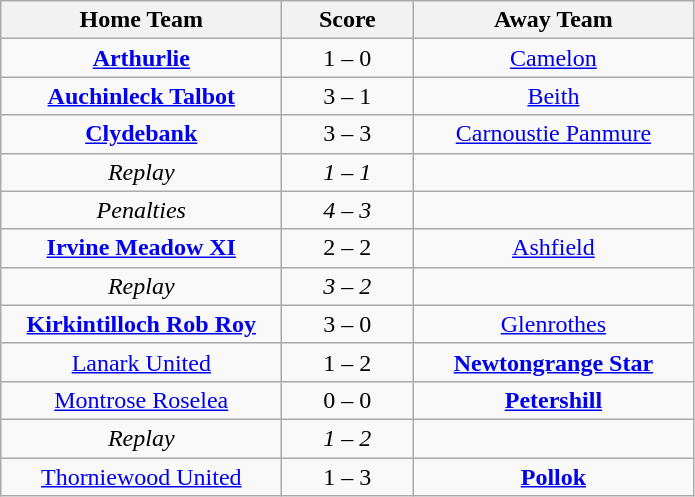<table class="wikitable" style="text-align: center">
<tr>
<th width=180>Home Team</th>
<th width=80>Score</th>
<th width=180>Away Team</th>
</tr>
<tr>
<td><strong><a href='#'>Arthurlie</a></strong></td>
<td>1 – 0</td>
<td><a href='#'>Camelon</a></td>
</tr>
<tr>
<td><strong><a href='#'>Auchinleck Talbot</a></strong></td>
<td>3 – 1</td>
<td><a href='#'>Beith</a></td>
</tr>
<tr>
<td><strong><a href='#'>Clydebank</a></strong></td>
<td>3 – 3</td>
<td><a href='#'>Carnoustie Panmure</a></td>
</tr>
<tr>
<td><em>Replay</em></td>
<td><em>1 – 1</em></td>
<td></td>
</tr>
<tr>
<td><em>Penalties</em></td>
<td><em>4 – 3</em></td>
<td></td>
</tr>
<tr>
<td><strong><a href='#'>Irvine Meadow XI</a></strong></td>
<td>2 – 2</td>
<td><a href='#'>Ashfield</a></td>
</tr>
<tr>
<td><em>Replay</em></td>
<td><em>3 – 2</em></td>
<td></td>
</tr>
<tr>
<td><strong><a href='#'>Kirkintilloch Rob Roy</a></strong></td>
<td>3 – 0</td>
<td><a href='#'>Glenrothes</a></td>
</tr>
<tr>
<td><a href='#'>Lanark United</a></td>
<td>1 – 2</td>
<td><strong><a href='#'>Newtongrange Star</a></strong></td>
</tr>
<tr>
<td><a href='#'>Montrose Roselea</a></td>
<td>0 – 0</td>
<td><strong><a href='#'>Petershill</a></strong></td>
</tr>
<tr>
<td><em>Replay</em></td>
<td><em>1 – 2</em></td>
<td></td>
</tr>
<tr>
<td><a href='#'>Thorniewood United</a></td>
<td>1 – 3</td>
<td><strong><a href='#'>Pollok</a></strong></td>
</tr>
</table>
